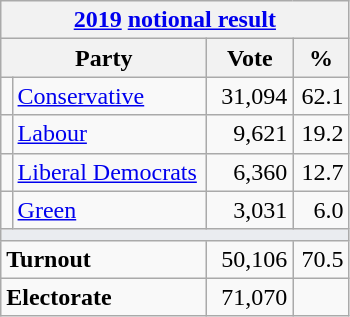<table class="wikitable">
<tr>
<th colspan="4"><a href='#'>2019</a> <a href='#'>notional result</a></th>
</tr>
<tr>
<th bgcolor="#DDDDFF" width="130px" colspan="2">Party</th>
<th bgcolor="#DDDDFF" width="50px">Vote</th>
<th bgcolor="#DDDDFF" width="30px">%</th>
</tr>
<tr>
<td></td>
<td><a href='#'>Conservative</a></td>
<td align=right>31,094</td>
<td align=right>62.1</td>
</tr>
<tr>
<td></td>
<td><a href='#'>Labour</a></td>
<td align=right>9,621</td>
<td align=right>19.2</td>
</tr>
<tr>
<td></td>
<td><a href='#'>Liberal Democrats</a></td>
<td align=right>6,360</td>
<td align=right>12.7</td>
</tr>
<tr>
<td></td>
<td><a href='#'>Green</a></td>
<td align=right>3,031</td>
<td align=right>6.0</td>
</tr>
<tr>
<td colspan="4" bgcolor="#EAECF0"></td>
</tr>
<tr>
<td colspan="2"><strong>Turnout</strong></td>
<td align=right>50,106</td>
<td align=right>70.5</td>
</tr>
<tr>
<td colspan="2"><strong>Electorate</strong></td>
<td align=right>71,070</td>
</tr>
</table>
